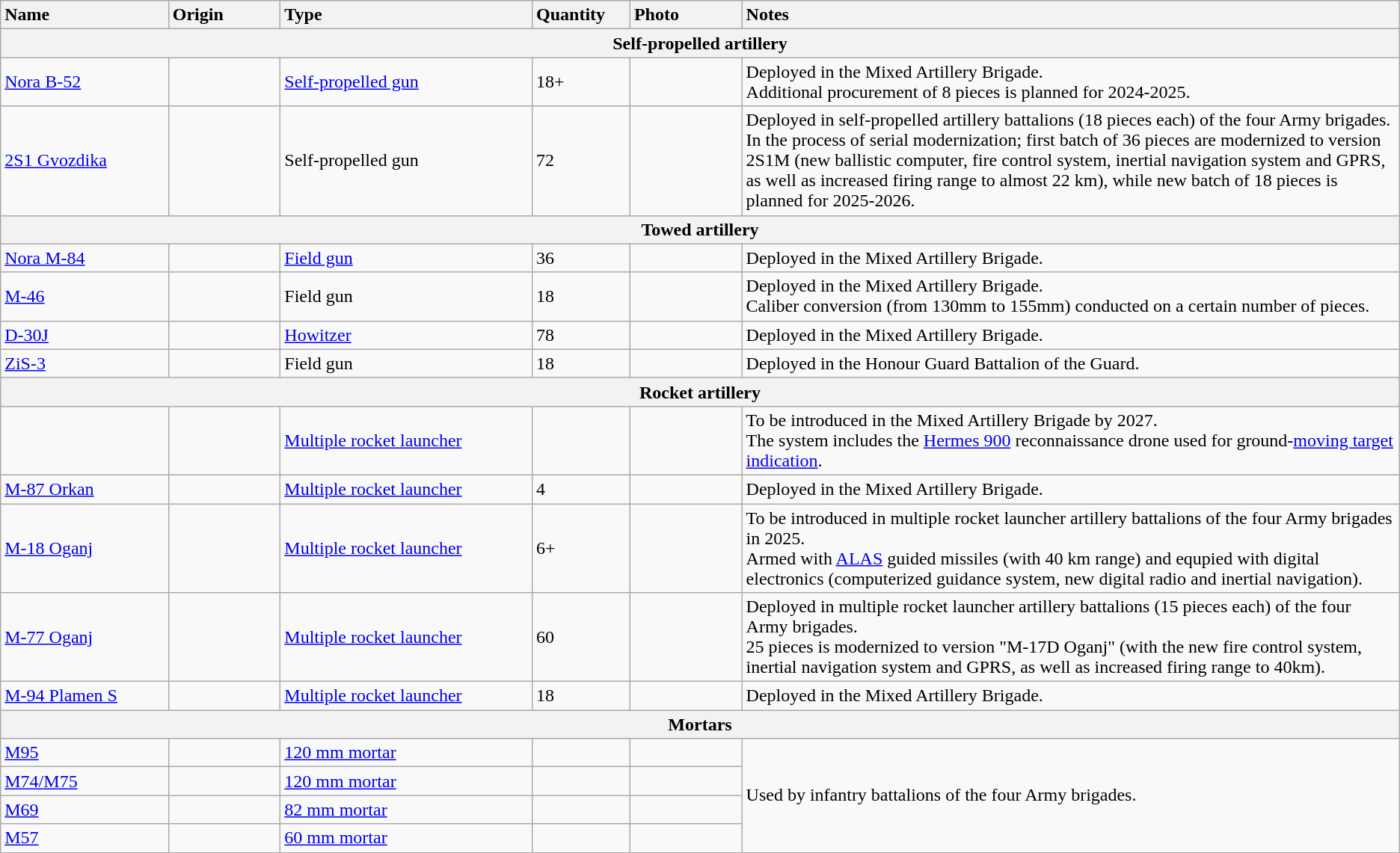<table class="wikitable">
<tr>
<th style="text-align: left; width:12%;">Name</th>
<th style="text-align: left; width:8%;">Origin</th>
<th style="text-align: left; width:18%;">Type</th>
<th style="text-align: left; width:7%;">Quantity</th>
<th style="text-align: left;width:8%;">Photo</th>
<th style="text-align: left;width:47%;">Notes</th>
</tr>
<tr>
<th style="align: center;" colspan="7">Self-propelled artillery</th>
</tr>
<tr>
<td><a href='#'>Nora B-52</a></td>
<td></td>
<td><a href='#'>Self-propelled gun</a></td>
<td>18+</td>
<td></td>
<td>Deployed in the Mixed Artillery Brigade.<br>Additional procurement of 8 pieces is planned for 2024-2025.</td>
</tr>
<tr>
<td><a href='#'>2S1 Gvozdika</a></td>
<td></td>
<td>Self-propelled gun</td>
<td>72</td>
<td></td>
<td>Deployed in self-propelled artillery battalions (18 pieces each) of the four Army brigades.<br>In the process of serial modernization; first batch of 36 pieces are modernized to version 2S1M (new ballistic computer, fire control system, inertial navigation system and GPRS, as well as increased firing range to almost 22 km), while new batch of 18 pieces is planned for 2025-2026.</td>
</tr>
<tr>
<th style="align: center;" colspan="7">Towed artillery</th>
</tr>
<tr>
<td><a href='#'>Nora M-84</a></td>
<td></td>
<td><a href='#'>Field gun</a></td>
<td>36</td>
<td></td>
<td>Deployed in the Mixed Artillery Brigade.</td>
</tr>
<tr>
<td><a href='#'>M-46</a></td>
<td></td>
<td>Field gun</td>
<td>18</td>
<td></td>
<td>Deployed in the Mixed Artillery Brigade.<br>Caliber conversion (from 130mm to 155mm) conducted on a certain number of pieces.</td>
</tr>
<tr>
<td><a href='#'>D-30J</a></td>
<td></td>
<td><a href='#'>Howitzer</a></td>
<td>78</td>
<td></td>
<td>Deployed in the Mixed Artillery Brigade.</td>
</tr>
<tr>
<td><a href='#'>ZiS-3</a></td>
<td></td>
<td>Field gun</td>
<td>18</td>
<td></td>
<td>Deployed in the Honour Guard Battalion of the Guard.</td>
</tr>
<tr>
<th style="align: center;" colspan="7">Rocket artillery</th>
</tr>
<tr>
<td></td>
<td></td>
<td><a href='#'>Multiple rocket launcher</a></td>
<td></td>
<td></td>
<td>To be introduced in the Mixed Artillery Brigade by 2027.<br>The system includes the <a href='#'>Hermes 900</a> reconnaissance drone used for ground-<a href='#'>moving target indication</a>.</td>
</tr>
<tr>
<td><a href='#'>M-87 Orkan</a></td>
<td></td>
<td><a href='#'>Multiple rocket launcher</a></td>
<td>4</td>
<td></td>
<td>Deployed in the Mixed Artillery Brigade.</td>
</tr>
<tr>
<td><a href='#'>M-18 Oganj</a></td>
<td></td>
<td><a href='#'>Multiple rocket launcher</a></td>
<td>6+</td>
<td></td>
<td>To be introduced in multiple rocket launcher artillery battalions of the four Army brigades in 2025.<br>Armed with <a href='#'>ALAS</a> guided missiles (with 40 km range) and equpied with digital electronics (computerized guidance system, new digital radio and inertial navigation).</td>
</tr>
<tr>
<td><a href='#'>M-77 Oganj</a></td>
<td><br></td>
<td><a href='#'>Multiple rocket launcher</a></td>
<td>60</td>
<td></td>
<td>Deployed in multiple rocket launcher artillery battalions (15 pieces each) of the four Army brigades.<br>25 pieces is modernized to version "M-17D Oganj" (with the new fire control system, inertial navigation system and GPRS, as well as increased firing range to 40km).</td>
</tr>
<tr>
<td><a href='#'>M-94 Plamen S</a></td>
<td></td>
<td><a href='#'>Multiple rocket launcher</a></td>
<td>18</td>
<td></td>
<td>Deployed in the Mixed Artillery Brigade.</td>
</tr>
<tr>
<th style="align: center;" colspan="7">Mortars</th>
</tr>
<tr>
<td><a href='#'>M95</a></td>
<td></td>
<td><a href='#'>120 mm mortar</a></td>
<td></td>
<td></td>
<td rowspan="4">Used by infantry battalions of the four Army brigades.</td>
</tr>
<tr>
<td><a href='#'>M74/M75</a></td>
<td></td>
<td><a href='#'>120 mm mortar</a></td>
<td></td>
<td></td>
</tr>
<tr>
<td><a href='#'>M69</a></td>
<td></td>
<td><a href='#'>82 mm mortar</a></td>
<td></td>
<td></td>
</tr>
<tr>
<td><a href='#'>M57</a></td>
<td></td>
<td><a href='#'>60 mm mortar</a></td>
<td></td>
<td></td>
</tr>
</table>
